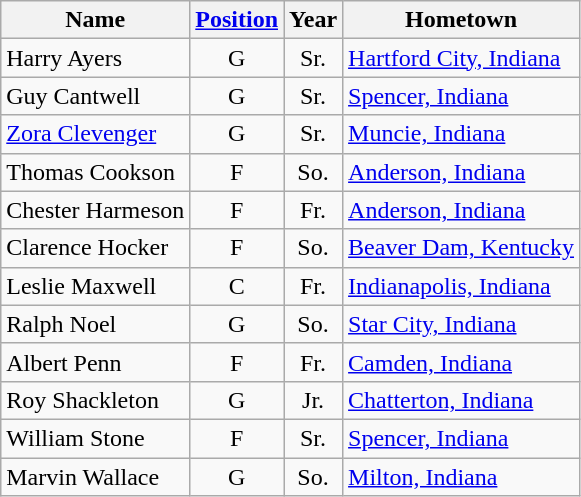<table class="wikitable" style="text-align:center">
<tr>
<th>Name</th>
<th><a href='#'>Position</a></th>
<th>Year</th>
<th>Hometown</th>
</tr>
<tr>
<td style="text-align:left">Harry Ayers</td>
<td>G</td>
<td>Sr.</td>
<td style="text-align:left"><a href='#'>Hartford City, Indiana</a></td>
</tr>
<tr>
<td style="text-align:left">Guy Cantwell</td>
<td>G</td>
<td>Sr.</td>
<td style="text-align:left"><a href='#'>Spencer, Indiana</a></td>
</tr>
<tr>
<td style="text-align:left"><a href='#'>Zora Clevenger</a></td>
<td>G</td>
<td>Sr.</td>
<td style="text-align:left"><a href='#'>Muncie, Indiana</a></td>
</tr>
<tr>
<td style="text-align:left">Thomas Cookson</td>
<td>F</td>
<td>So.</td>
<td style="text-align:left"><a href='#'>Anderson, Indiana</a></td>
</tr>
<tr>
<td style="text-align:left">Chester Harmeson</td>
<td>F</td>
<td>Fr.</td>
<td style="text-align:left"><a href='#'>Anderson, Indiana</a></td>
</tr>
<tr>
<td style="text-align:left">Clarence Hocker</td>
<td>F</td>
<td>So.</td>
<td style="text-align:left"><a href='#'>Beaver Dam, Kentucky</a></td>
</tr>
<tr>
<td style="text-align:left">Leslie Maxwell</td>
<td>C</td>
<td>Fr.</td>
<td style="text-align:left"><a href='#'>Indianapolis, Indiana</a></td>
</tr>
<tr>
<td style="text-align:left">Ralph Noel</td>
<td>G</td>
<td>So.</td>
<td style="text-align:left"><a href='#'>Star City, Indiana</a></td>
</tr>
<tr>
<td style="text-align:left">Albert Penn</td>
<td>F</td>
<td>Fr.</td>
<td style="text-align:left"><a href='#'>Camden, Indiana</a></td>
</tr>
<tr>
<td style="text-align:left">Roy Shackleton</td>
<td>G</td>
<td>Jr.</td>
<td style="text-align:left"><a href='#'>Chatterton, Indiana</a></td>
</tr>
<tr>
<td style="text-align:left">William Stone</td>
<td>F</td>
<td>Sr.</td>
<td style="text-align:left"><a href='#'>Spencer, Indiana</a></td>
</tr>
<tr>
<td style="text-align:left">Marvin Wallace</td>
<td>G</td>
<td>So.</td>
<td style="text-align:left"><a href='#'>Milton, Indiana</a></td>
</tr>
</table>
